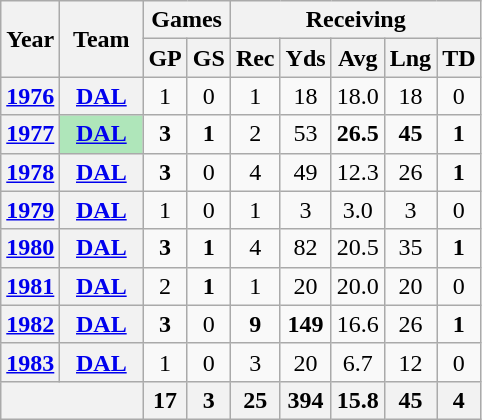<table class="wikitable" style="text-align:center">
<tr>
<th rowspan="2">Year</th>
<th rowspan="2">Team</th>
<th colspan="2">Games</th>
<th colspan="5">Receiving</th>
</tr>
<tr>
<th>GP</th>
<th>GS</th>
<th>Rec</th>
<th>Yds</th>
<th>Avg</th>
<th>Lng</th>
<th>TD</th>
</tr>
<tr>
<th><a href='#'>1976</a></th>
<th><a href='#'>DAL</a></th>
<td>1</td>
<td>0</td>
<td>1</td>
<td>18</td>
<td>18.0</td>
<td>18</td>
<td>0</td>
</tr>
<tr>
<th><a href='#'>1977</a></th>
<th style="background:#afe6ba; width:3em;"><a href='#'>DAL</a></th>
<td><strong>3</strong></td>
<td><strong>1</strong></td>
<td>2</td>
<td>53</td>
<td><strong>26.5</strong></td>
<td><strong>45</strong></td>
<td><strong>1</strong></td>
</tr>
<tr>
<th><a href='#'>1978</a></th>
<th><a href='#'>DAL</a></th>
<td><strong>3</strong></td>
<td>0</td>
<td>4</td>
<td>49</td>
<td>12.3</td>
<td>26</td>
<td><strong>1</strong></td>
</tr>
<tr>
<th><a href='#'>1979</a></th>
<th><a href='#'>DAL</a></th>
<td>1</td>
<td>0</td>
<td>1</td>
<td>3</td>
<td>3.0</td>
<td>3</td>
<td>0</td>
</tr>
<tr>
<th><a href='#'>1980</a></th>
<th><a href='#'>DAL</a></th>
<td><strong>3</strong></td>
<td><strong>1</strong></td>
<td>4</td>
<td>82</td>
<td>20.5</td>
<td>35</td>
<td><strong>1</strong></td>
</tr>
<tr>
<th><a href='#'>1981</a></th>
<th><a href='#'>DAL</a></th>
<td>2</td>
<td><strong>1</strong></td>
<td>1</td>
<td>20</td>
<td>20.0</td>
<td>20</td>
<td>0</td>
</tr>
<tr>
<th><a href='#'>1982</a></th>
<th><a href='#'>DAL</a></th>
<td><strong>3</strong></td>
<td>0</td>
<td><strong>9</strong></td>
<td><strong>149</strong></td>
<td>16.6</td>
<td>26</td>
<td><strong>1</strong></td>
</tr>
<tr>
<th><a href='#'>1983</a></th>
<th><a href='#'>DAL</a></th>
<td>1</td>
<td>0</td>
<td>3</td>
<td>20</td>
<td>6.7</td>
<td>12</td>
<td>0</td>
</tr>
<tr>
<th colspan="2"></th>
<th>17</th>
<th>3</th>
<th>25</th>
<th>394</th>
<th>15.8</th>
<th>45</th>
<th>4</th>
</tr>
</table>
